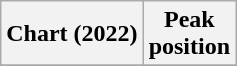<table class="wikitable plainrowheaders" style="text-align:center">
<tr>
<th scope="col">Chart (2022)</th>
<th scope="col">Peak<br>position</th>
</tr>
<tr>
</tr>
</table>
